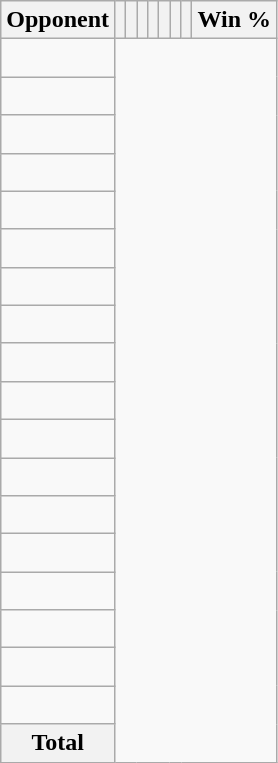<table class="wikitable sortable collapsible collapsed" style="text-align: center;">
<tr>
<th>Opponent</th>
<th></th>
<th></th>
<th></th>
<th></th>
<th></th>
<th></th>
<th></th>
<th>Win %</th>
</tr>
<tr>
<td align="left"><br></td>
</tr>
<tr>
<td align="left"><br></td>
</tr>
<tr>
<td align="left"><br></td>
</tr>
<tr>
<td align="left"><br></td>
</tr>
<tr>
<td align="left"><br></td>
</tr>
<tr>
<td align="left"><br></td>
</tr>
<tr>
<td align="left"><br></td>
</tr>
<tr>
<td align="left"><br></td>
</tr>
<tr>
<td align="left"><br></td>
</tr>
<tr>
<td align="left"><br></td>
</tr>
<tr>
<td align="left"><br></td>
</tr>
<tr>
<td align="left"><br></td>
</tr>
<tr>
<td align="left"><br></td>
</tr>
<tr>
<td align="left"><br></td>
</tr>
<tr>
<td align="left"><br></td>
</tr>
<tr>
<td align="left"><br></td>
</tr>
<tr>
<td align="left"><br></td>
</tr>
<tr>
<td align="left"><br></td>
</tr>
<tr class="sortbottom">
<th>Total<br></th>
</tr>
</table>
